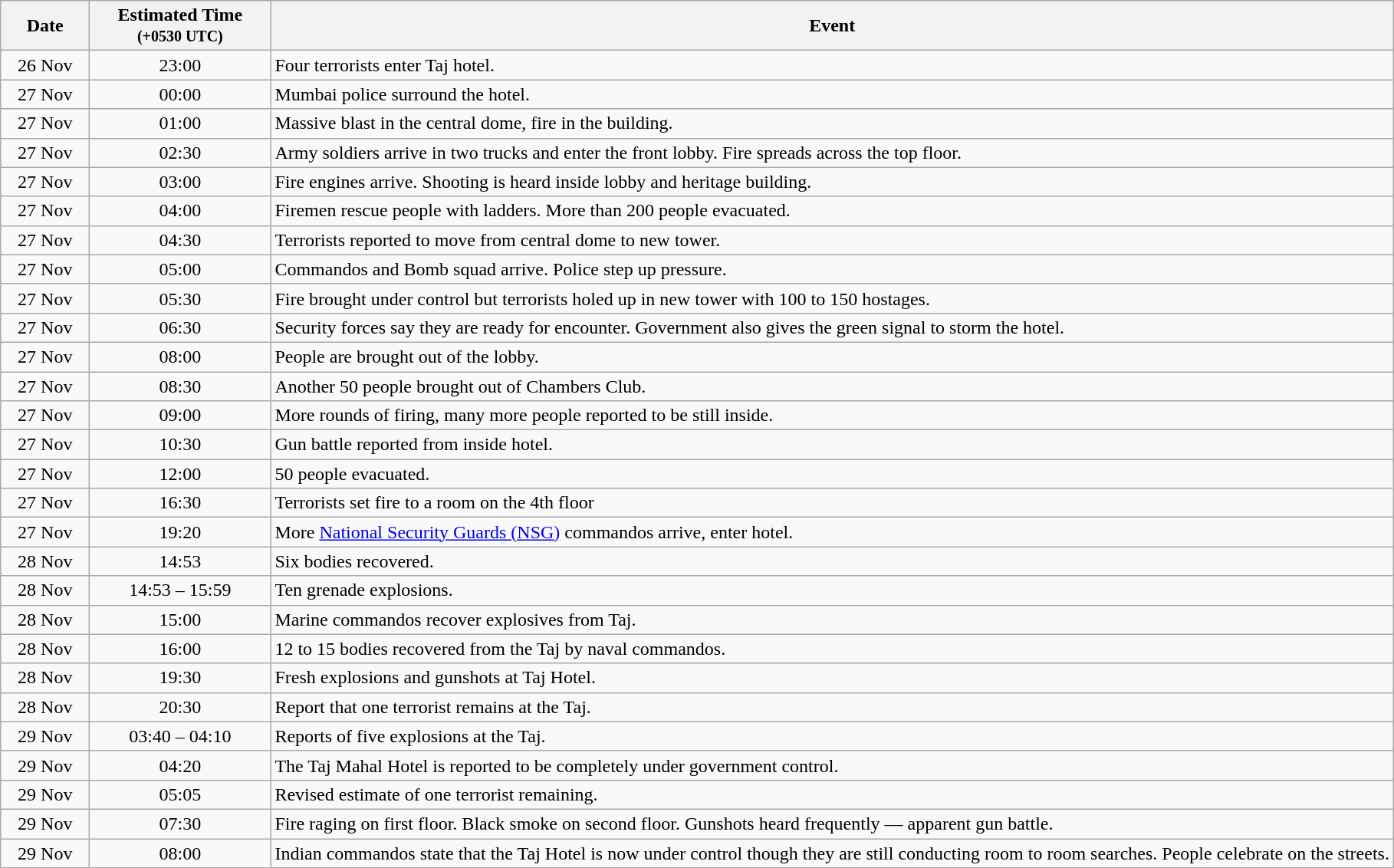<table class="wikitable" border="1">
<tr>
<th style="width: 70px;">Date</th>
<th style="width: 150px;">Estimated Time<br><small>(+0530 UTC)</small></th>
<th>Event</th>
</tr>
<tr>
<td style="text-align: center;">26 Nov</td>
<td style="text-align: center;">23:00</td>
<td>Four terrorists enter Taj hotel.</td>
</tr>
<tr>
<td style="text-align: center;">27 Nov</td>
<td style="text-align: center;">00:00</td>
<td>Mumbai police surround the hotel.</td>
</tr>
<tr>
<td style="text-align: center;">27 Nov</td>
<td style="text-align: center;">01:00</td>
<td>Massive blast in the central dome, fire in the building.</td>
</tr>
<tr>
<td style="text-align: center;">27 Nov</td>
<td style="text-align: center;">02:30</td>
<td>Army soldiers arrive in two trucks and enter the front lobby. Fire spreads across the top floor.</td>
</tr>
<tr>
<td style="text-align: center;">27 Nov</td>
<td style="text-align: center;">03:00</td>
<td>Fire engines arrive. Shooting is heard inside lobby and heritage building.</td>
</tr>
<tr>
<td style="text-align: center;">27 Nov</td>
<td style="text-align: center;">04:00</td>
<td>Firemen rescue people with ladders. More than 200 people evacuated.</td>
</tr>
<tr>
<td style="text-align: center;">27 Nov</td>
<td style="text-align: center;">04:30</td>
<td>Terrorists reported to move from central dome to new tower.</td>
</tr>
<tr>
<td style="text-align: center;">27 Nov</td>
<td style="text-align: center;">05:00</td>
<td>Commandos and Bomb squad arrive. Police step up pressure.</td>
</tr>
<tr>
<td style="text-align: center;">27 Nov</td>
<td style="text-align: center;">05:30</td>
<td>Fire brought under control but terrorists holed up in new tower with 100 to 150 hostages.</td>
</tr>
<tr>
<td style="text-align: center;">27 Nov</td>
<td style="text-align: center;">06:30</td>
<td>Security forces say they are ready for encounter. Government also gives the green signal to storm the hotel.</td>
</tr>
<tr>
<td style="text-align: center;">27 Nov</td>
<td style="text-align: center;">08:00</td>
<td>People are brought out of the lobby.</td>
</tr>
<tr>
<td style="text-align: center;">27 Nov</td>
<td style="text-align: center;">08:30</td>
<td>Another 50 people brought out of Chambers Club.</td>
</tr>
<tr>
<td style="text-align: center;">27 Nov</td>
<td style="text-align: center;">09:00</td>
<td>More rounds of firing, many more people reported to be still inside.</td>
</tr>
<tr>
<td style="text-align: center;">27 Nov</td>
<td style="text-align: center;">10:30</td>
<td>Gun battle reported from inside hotel.</td>
</tr>
<tr>
<td style="text-align: center;">27 Nov</td>
<td style="text-align: center;">12:00</td>
<td>50 people evacuated.</td>
</tr>
<tr>
<td style="text-align: center;">27 Nov</td>
<td style="text-align: center;">16:30</td>
<td>Terrorists set fire to a room on the 4th floor</td>
</tr>
<tr>
<td style="text-align: center;">27 Nov</td>
<td style="text-align: center;">19:20</td>
<td>More <a href='#'>National Security Guards (NSG)</a> commandos arrive, enter hotel.</td>
</tr>
<tr>
<td style="text-align: center;">28 Nov</td>
<td style="text-align: center;">14:53</td>
<td>Six bodies recovered.</td>
</tr>
<tr>
<td style="text-align: center;">28 Nov</td>
<td style="text-align: center;">14:53 – 15:59</td>
<td>Ten grenade explosions.</td>
</tr>
<tr>
<td style="text-align: center;">28 Nov</td>
<td style="text-align: center;">15:00</td>
<td>Marine commandos recover explosives from Taj.</td>
</tr>
<tr>
<td style="text-align: center;">28 Nov</td>
<td style="text-align: center;">16:00</td>
<td>12 to 15 bodies recovered from the Taj by naval commandos.</td>
</tr>
<tr>
<td style="text-align: center;">28 Nov</td>
<td style="text-align: center;">19:30</td>
<td>Fresh explosions and gunshots at Taj Hotel.</td>
</tr>
<tr>
<td style="text-align: center;">28 Nov</td>
<td style="text-align: center;">20:30</td>
<td>Report that one terrorist remains at the Taj.</td>
</tr>
<tr>
<td style="text-align: center;">29 Nov</td>
<td style="text-align: center;">03:40 – 04:10</td>
<td>Reports of five explosions at the Taj.</td>
</tr>
<tr>
<td style="text-align: center;">29 Nov</td>
<td style="text-align: center;">04:20</td>
<td>The Taj Mahal Hotel is reported to be completely under government control.</td>
</tr>
<tr>
<td style="text-align: center;">29 Nov</td>
<td style="text-align: center;">05:05</td>
<td>Revised estimate of one terrorist remaining.</td>
</tr>
<tr>
<td style="text-align: center;">29 Nov</td>
<td style="text-align: center;">07:30</td>
<td>Fire raging on first floor. Black smoke on second floor. Gunshots heard frequently — apparent gun battle.</td>
</tr>
<tr>
<td style="text-align: center;">29 Nov</td>
<td style="text-align: center;">08:00</td>
<td>Indian commandos state that the Taj Hotel is now under control though they are still conducting room to room searches. People celebrate on the streets.</td>
</tr>
</table>
